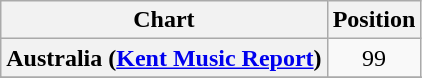<table class="wikitable sortable plainrowheaders" style="text-align:center">
<tr>
<th>Chart</th>
<th>Position</th>
</tr>
<tr>
<th scope="row">Australia (<a href='#'>Kent Music Report</a>)</th>
<td>99</td>
</tr>
<tr>
</tr>
<tr>
</tr>
</table>
